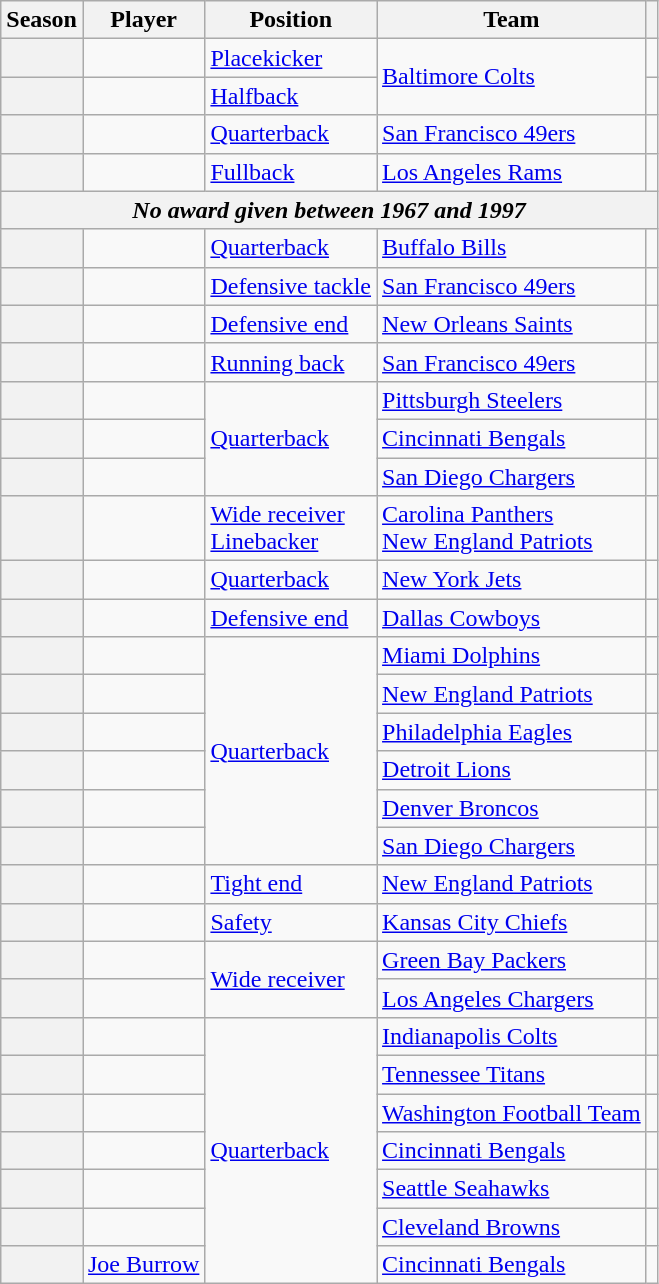<table class="wikitable sortable">
<tr>
<th scope="col">Season</th>
<th scope="col">Player</th>
<th scope="col">Position</th>
<th scope="col">Team</th>
<th scope="col" class="unsortable"></th>
</tr>
<tr>
<th scope="row"></th>
<td></td>
<td><a href='#'>Placekicker</a></td>
<td rowspan="2"><a href='#'>Baltimore Colts</a></td>
<td></td>
</tr>
<tr>
<th scope="row"></th>
<td></td>
<td><a href='#'>Halfback</a></td>
<td></td>
</tr>
<tr>
<th scope="row"></th>
<td></td>
<td><a href='#'>Quarterback</a></td>
<td><a href='#'>San Francisco 49ers</a></td>
<td></td>
</tr>
<tr>
<th scope="row"></th>
<td></td>
<td><a href='#'>Fullback</a></td>
<td><a href='#'>Los Angeles Rams</a></td>
<td></td>
</tr>
<tr>
<th colspan="5"><em>No award given between 1967 and 1997</em></th>
</tr>
<tr>
<th scope="row"></th>
<td></td>
<td><a href='#'>Quarterback</a></td>
<td><a href='#'>Buffalo Bills</a></td>
<td></td>
</tr>
<tr>
<th scope="row"></th>
<td></td>
<td><a href='#'>Defensive tackle</a></td>
<td><a href='#'>San Francisco 49ers</a></td>
<td></td>
</tr>
<tr>
<th scope="row"></th>
<td></td>
<td><a href='#'>Defensive end</a></td>
<td><a href='#'>New Orleans Saints</a></td>
<td></td>
</tr>
<tr>
<th scope="row"></th>
<td></td>
<td><a href='#'>Running back</a></td>
<td><a href='#'>San Francisco 49ers</a></td>
<td></td>
</tr>
<tr>
<th scope="row"></th>
<td></td>
<td rowspan="3"><a href='#'>Quarterback</a></td>
<td><a href='#'>Pittsburgh Steelers</a></td>
<td></td>
</tr>
<tr>
<th scope="row"></th>
<td></td>
<td><a href='#'>Cincinnati Bengals</a></td>
<td></td>
</tr>
<tr>
<th scope="row"></th>
<td></td>
<td><a href='#'>San Diego Chargers</a></td>
<td></td>
</tr>
<tr>
<th scope="row"></th>
<td><br></td>
<td><a href='#'>Wide receiver</a><br><a href='#'>Linebacker</a></td>
<td><a href='#'>Carolina Panthers</a><br><a href='#'>New England Patriots</a></td>
<td></td>
</tr>
<tr>
<th scope="row"></th>
<td></td>
<td><a href='#'>Quarterback</a></td>
<td><a href='#'>New York Jets</a></td>
<td></td>
</tr>
<tr>
<th scope="row"></th>
<td></td>
<td><a href='#'>Defensive end</a></td>
<td><a href='#'>Dallas Cowboys</a></td>
<td></td>
</tr>
<tr>
<th scope="row"></th>
<td> </td>
<td rowspan="6"><a href='#'>Quarterback</a></td>
<td><a href='#'>Miami Dolphins</a></td>
<td></td>
</tr>
<tr>
<th scope="row"></th>
<td></td>
<td><a href='#'>New England Patriots</a></td>
<td></td>
</tr>
<tr>
<th scope="row"></th>
<td></td>
<td><a href='#'>Philadelphia Eagles</a></td>
<td></td>
</tr>
<tr>
<th scope="row"></th>
<td></td>
<td><a href='#'>Detroit Lions</a></td>
<td></td>
</tr>
<tr>
<th scope="row"></th>
<td></td>
<td><a href='#'>Denver Broncos</a></td>
<td></td>
</tr>
<tr>
<th scope="row"></th>
<td></td>
<td><a href='#'>San Diego Chargers</a></td>
<td></td>
</tr>
<tr>
<th scope="row"></th>
<td></td>
<td><a href='#'>Tight end</a></td>
<td><a href='#'>New England Patriots</a></td>
<td></td>
</tr>
<tr>
<th scope="row"></th>
<td></td>
<td><a href='#'>Safety</a></td>
<td><a href='#'>Kansas City Chiefs</a></td>
<td></td>
</tr>
<tr>
<th scope="row"></th>
<td></td>
<td rowspan="2"><a href='#'>Wide receiver</a></td>
<td><a href='#'>Green Bay Packers</a></td>
<td></td>
</tr>
<tr>
<th scope="row"></th>
<td></td>
<td><a href='#'>Los Angeles Chargers</a></td>
<td></td>
</tr>
<tr>
<th scope="row"></th>
<td></td>
<td rowspan="7"><a href='#'>Quarterback</a></td>
<td><a href='#'>Indianapolis Colts</a></td>
<td></td>
</tr>
<tr>
<th scope="row"></th>
<td></td>
<td><a href='#'>Tennessee Titans</a></td>
<td></td>
</tr>
<tr>
<th scope="row"></th>
<td></td>
<td><a href='#'>Washington Football Team</a></td>
<td></td>
</tr>
<tr>
<th scope="row"></th>
<td></td>
<td><a href='#'>Cincinnati Bengals</a></td>
<td></td>
</tr>
<tr>
<th scope="row"></th>
<td></td>
<td><a href='#'>Seattle Seahawks</a></td>
<td></td>
</tr>
<tr>
<th scope="row"></th>
<td></td>
<td><a href='#'>Cleveland Browns</a></td>
<td></td>
</tr>
<tr>
<th scope="row"></th>
<td><a href='#'>Joe Burrow</a> </td>
<td><a href='#'>Cincinnati Bengals</a></td>
<td></td>
</tr>
</table>
